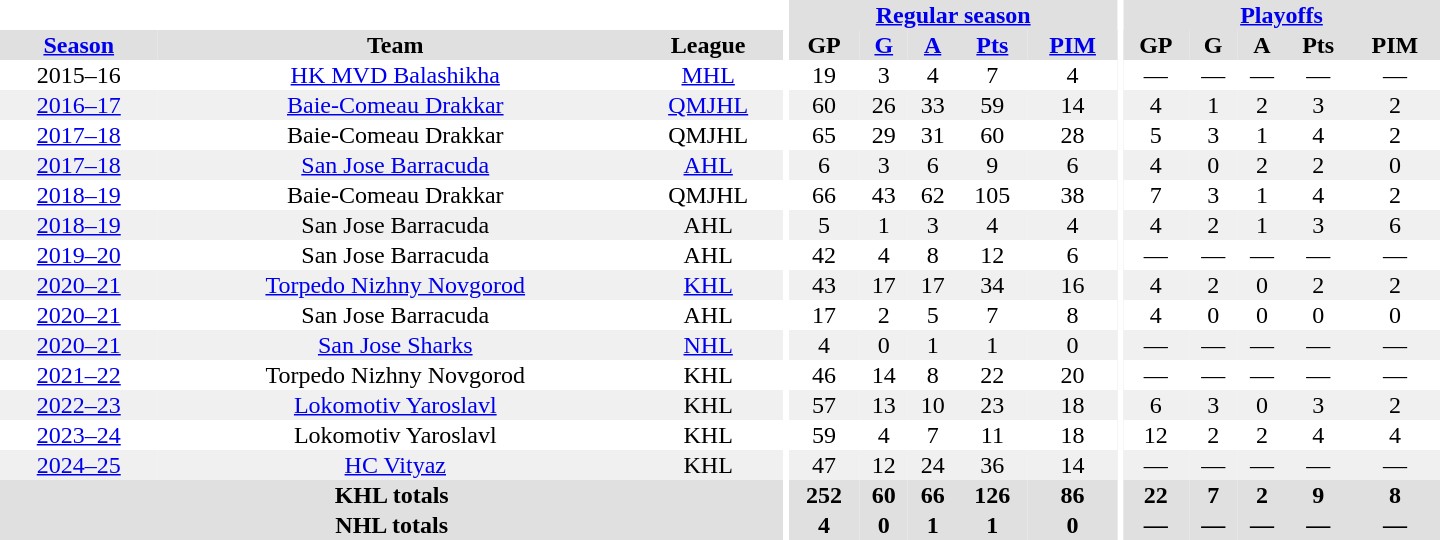<table border="0" cellpadding="1" cellspacing="0" style="text-align:center; width:60em">
<tr bgcolor="#e0e0e0">
<th colspan="3" bgcolor="#ffffff"></th>
<th rowspan="99" bgcolor="#ffffff"></th>
<th colspan="5"><a href='#'>Regular season</a></th>
<th rowspan="99" bgcolor="#ffffff"></th>
<th colspan="5"><a href='#'>Playoffs</a></th>
</tr>
<tr bgcolor="#e0e0e0">
<th><a href='#'>Season</a></th>
<th>Team</th>
<th>League</th>
<th>GP</th>
<th><a href='#'>G</a></th>
<th><a href='#'>A</a></th>
<th><a href='#'>Pts</a></th>
<th><a href='#'>PIM</a></th>
<th>GP</th>
<th>G</th>
<th>A</th>
<th>Pts</th>
<th>PIM</th>
</tr>
<tr>
<td>2015–16</td>
<td><a href='#'>HK MVD Balashikha</a></td>
<td><a href='#'>MHL</a></td>
<td>19</td>
<td>3</td>
<td>4</td>
<td>7</td>
<td>4</td>
<td>—</td>
<td>—</td>
<td>—</td>
<td>—</td>
<td>—</td>
</tr>
<tr bgcolor="#f0f0f0">
<td><a href='#'>2016–17</a></td>
<td><a href='#'>Baie-Comeau Drakkar</a></td>
<td><a href='#'>QMJHL</a></td>
<td>60</td>
<td>26</td>
<td>33</td>
<td>59</td>
<td>14</td>
<td>4</td>
<td>1</td>
<td>2</td>
<td>3</td>
<td>2</td>
</tr>
<tr>
<td><a href='#'>2017–18</a></td>
<td>Baie-Comeau Drakkar</td>
<td>QMJHL</td>
<td>65</td>
<td>29</td>
<td>31</td>
<td>60</td>
<td>28</td>
<td>5</td>
<td>3</td>
<td>1</td>
<td>4</td>
<td>2</td>
</tr>
<tr bgcolor="#f0f0f0">
<td><a href='#'>2017–18</a></td>
<td><a href='#'>San Jose Barracuda</a></td>
<td><a href='#'>AHL</a></td>
<td>6</td>
<td>3</td>
<td>6</td>
<td>9</td>
<td>6</td>
<td>4</td>
<td>0</td>
<td>2</td>
<td>2</td>
<td>0</td>
</tr>
<tr>
<td><a href='#'>2018–19</a></td>
<td>Baie-Comeau Drakkar</td>
<td>QMJHL</td>
<td>66</td>
<td>43</td>
<td>62</td>
<td>105</td>
<td>38</td>
<td>7</td>
<td>3</td>
<td>1</td>
<td>4</td>
<td>2</td>
</tr>
<tr bgcolor="#f0f0f0">
<td><a href='#'>2018–19</a></td>
<td>San Jose Barracuda</td>
<td>AHL</td>
<td>5</td>
<td>1</td>
<td>3</td>
<td>4</td>
<td>4</td>
<td>4</td>
<td>2</td>
<td>1</td>
<td>3</td>
<td>6</td>
</tr>
<tr>
<td><a href='#'>2019–20</a></td>
<td>San Jose Barracuda</td>
<td>AHL</td>
<td>42</td>
<td>4</td>
<td>8</td>
<td>12</td>
<td>6</td>
<td>—</td>
<td>—</td>
<td>—</td>
<td>—</td>
<td>—</td>
</tr>
<tr bgcolor="#f0f0f0">
<td><a href='#'>2020–21</a></td>
<td><a href='#'>Torpedo Nizhny Novgorod</a></td>
<td><a href='#'>KHL</a></td>
<td>43</td>
<td>17</td>
<td>17</td>
<td>34</td>
<td>16</td>
<td>4</td>
<td>2</td>
<td>0</td>
<td>2</td>
<td>2</td>
</tr>
<tr>
<td><a href='#'>2020–21</a></td>
<td>San Jose Barracuda</td>
<td>AHL</td>
<td>17</td>
<td>2</td>
<td>5</td>
<td>7</td>
<td>8</td>
<td>4</td>
<td>0</td>
<td>0</td>
<td>0</td>
<td>0</td>
</tr>
<tr bgcolor="#f0f0f0">
<td><a href='#'>2020–21</a></td>
<td><a href='#'>San Jose Sharks</a></td>
<td><a href='#'>NHL</a></td>
<td>4</td>
<td>0</td>
<td>1</td>
<td>1</td>
<td>0</td>
<td>—</td>
<td>—</td>
<td>—</td>
<td>—</td>
<td>—</td>
</tr>
<tr>
<td><a href='#'>2021–22</a></td>
<td>Torpedo Nizhny Novgorod</td>
<td>KHL</td>
<td>46</td>
<td>14</td>
<td>8</td>
<td>22</td>
<td>20</td>
<td>—</td>
<td>—</td>
<td>—</td>
<td>—</td>
<td>—</td>
</tr>
<tr bgcolor="#f0f0f0">
<td><a href='#'>2022–23</a></td>
<td><a href='#'>Lokomotiv Yaroslavl</a></td>
<td>KHL</td>
<td>57</td>
<td>13</td>
<td>10</td>
<td>23</td>
<td>18</td>
<td>6</td>
<td>3</td>
<td>0</td>
<td>3</td>
<td>2</td>
</tr>
<tr>
<td><a href='#'>2023–24</a></td>
<td>Lokomotiv Yaroslavl</td>
<td>KHL</td>
<td>59</td>
<td>4</td>
<td>7</td>
<td>11</td>
<td>18</td>
<td>12</td>
<td>2</td>
<td>2</td>
<td>4</td>
<td>4</td>
</tr>
<tr bgcolor="#f0f0f0">
<td><a href='#'>2024–25</a></td>
<td><a href='#'>HC Vityaz</a></td>
<td>KHL</td>
<td>47</td>
<td>12</td>
<td>24</td>
<td>36</td>
<td>14</td>
<td>—</td>
<td>—</td>
<td>—</td>
<td>—</td>
<td>—</td>
</tr>
<tr bgcolor="#e0e0e0">
<th colspan="3">KHL totals</th>
<th>252</th>
<th>60</th>
<th>66</th>
<th>126</th>
<th>86</th>
<th>22</th>
<th>7</th>
<th>2</th>
<th>9</th>
<th>8</th>
</tr>
<tr bgcolor="#e0e0e0">
<th colspan="3">NHL totals</th>
<th>4</th>
<th>0</th>
<th>1</th>
<th>1</th>
<th>0</th>
<th>—</th>
<th>—</th>
<th>—</th>
<th>—</th>
<th>—</th>
</tr>
</table>
